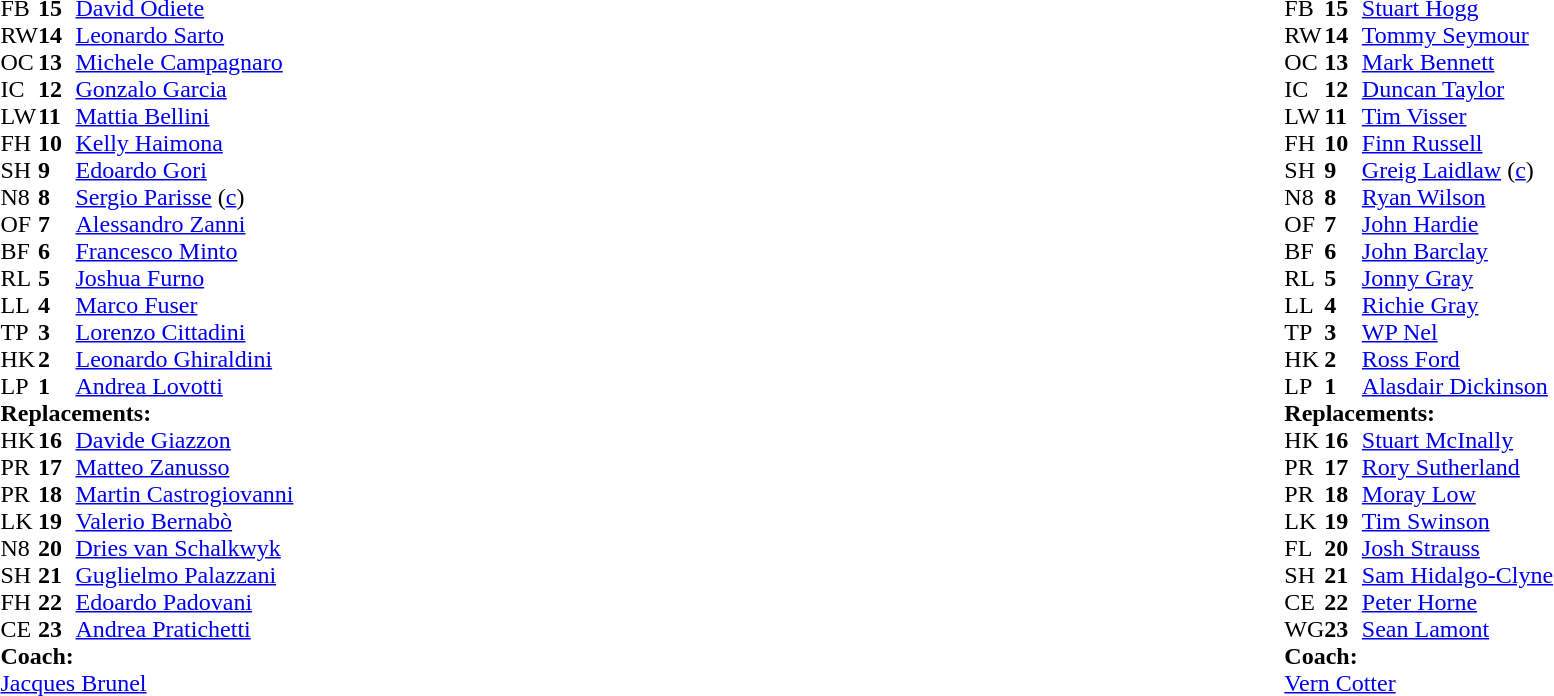<table style="width:100%">
<tr>
<td style="vertical-align:top; width:50%"><br><table cellspacing="0" cellpadding="0">
<tr>
<th width="25"></th>
<th width="25"></th>
</tr>
<tr>
<td>FB</td>
<td><strong>15</strong></td>
<td><a href='#'>David Odiete</a></td>
</tr>
<tr>
<td>RW</td>
<td><strong>14</strong></td>
<td><a href='#'>Leonardo Sarto</a></td>
</tr>
<tr>
<td>OC</td>
<td><strong>13</strong></td>
<td><a href='#'>Michele Campagnaro</a></td>
</tr>
<tr>
<td>IC</td>
<td><strong>12</strong></td>
<td><a href='#'>Gonzalo Garcia</a></td>
<td></td>
<td></td>
</tr>
<tr>
<td>LW</td>
<td><strong>11</strong></td>
<td><a href='#'>Mattia Bellini</a></td>
</tr>
<tr>
<td>FH</td>
<td><strong>10</strong></td>
<td><a href='#'>Kelly Haimona</a></td>
<td></td>
<td></td>
</tr>
<tr>
<td>SH</td>
<td><strong>9</strong></td>
<td><a href='#'>Edoardo Gori</a></td>
<td></td>
<td></td>
</tr>
<tr>
<td>N8</td>
<td><strong>8</strong></td>
<td><a href='#'>Sergio Parisse</a> (<a href='#'>c</a>)</td>
</tr>
<tr>
<td>OF</td>
<td><strong>7</strong></td>
<td><a href='#'>Alessandro Zanni</a></td>
</tr>
<tr>
<td>BF</td>
<td><strong>6</strong></td>
<td><a href='#'>Francesco Minto</a></td>
<td></td>
<td></td>
</tr>
<tr>
<td>RL</td>
<td><strong>5</strong></td>
<td><a href='#'>Joshua Furno</a></td>
<td></td>
<td></td>
</tr>
<tr>
<td>LL</td>
<td><strong>4</strong></td>
<td><a href='#'>Marco Fuser</a></td>
</tr>
<tr>
<td>TP</td>
<td><strong>3</strong></td>
<td><a href='#'>Lorenzo Cittadini</a></td>
<td></td>
<td></td>
</tr>
<tr>
<td>HK</td>
<td><strong>2</strong></td>
<td><a href='#'>Leonardo Ghiraldini</a></td>
<td></td>
<td></td>
</tr>
<tr>
<td>LP</td>
<td><strong>1</strong></td>
<td><a href='#'>Andrea Lovotti</a></td>
<td></td>
<td></td>
</tr>
<tr>
<td colspan=3><strong>Replacements:</strong></td>
</tr>
<tr>
<td>HK</td>
<td><strong>16</strong></td>
<td><a href='#'>Davide Giazzon</a></td>
<td></td>
<td></td>
</tr>
<tr>
<td>PR</td>
<td><strong>17</strong></td>
<td><a href='#'>Matteo Zanusso</a></td>
<td></td>
<td></td>
</tr>
<tr>
<td>PR</td>
<td><strong>18</strong></td>
<td><a href='#'>Martin Castrogiovanni</a></td>
<td></td>
<td></td>
</tr>
<tr>
<td>LK</td>
<td><strong>19</strong></td>
<td><a href='#'>Valerio Bernabò</a></td>
<td></td>
<td></td>
</tr>
<tr>
<td>N8</td>
<td><strong>20</strong></td>
<td><a href='#'>Dries van Schalkwyk</a></td>
<td></td>
<td></td>
</tr>
<tr>
<td>SH</td>
<td><strong>21</strong></td>
<td><a href='#'>Guglielmo Palazzani</a></td>
<td></td>
<td></td>
</tr>
<tr>
<td>FH</td>
<td><strong>22</strong></td>
<td><a href='#'>Edoardo Padovani</a></td>
<td></td>
<td></td>
</tr>
<tr>
<td>CE</td>
<td><strong>23</strong></td>
<td><a href='#'>Andrea Pratichetti</a></td>
<td></td>
<td></td>
</tr>
<tr>
<td colspan=3><strong>Coach:</strong></td>
</tr>
<tr>
<td colspan="4"> <a href='#'>Jacques Brunel</a></td>
</tr>
</table>
</td>
<td style="vertical-align:top"></td>
<td style="vertical-align:top; width:50%"><br><table cellspacing="0" cellpadding="0" style="margin:auto">
<tr>
<th width="25"></th>
<th width="25"></th>
</tr>
<tr>
<td>FB</td>
<td><strong>15</strong></td>
<td><a href='#'>Stuart Hogg</a></td>
</tr>
<tr>
<td>RW</td>
<td><strong>14</strong></td>
<td><a href='#'>Tommy Seymour</a></td>
</tr>
<tr>
<td>OC</td>
<td><strong>13</strong></td>
<td><a href='#'>Mark Bennett</a></td>
<td></td>
<td></td>
</tr>
<tr>
<td>IC</td>
<td><strong>12</strong></td>
<td><a href='#'>Duncan Taylor</a></td>
</tr>
<tr>
<td>LW</td>
<td><strong>11</strong></td>
<td><a href='#'>Tim Visser</a></td>
<td></td>
<td></td>
</tr>
<tr>
<td>FH</td>
<td><strong>10</strong></td>
<td><a href='#'>Finn Russell</a></td>
<td></td>
</tr>
<tr>
<td>SH</td>
<td><strong>9</strong></td>
<td><a href='#'>Greig Laidlaw</a> (<a href='#'>c</a>)</td>
</tr>
<tr>
<td>N8</td>
<td><strong>8</strong></td>
<td><a href='#'>Ryan Wilson</a></td>
<td></td>
<td></td>
</tr>
<tr>
<td>OF</td>
<td><strong>7</strong></td>
<td><a href='#'>John Hardie</a></td>
</tr>
<tr>
<td>BF</td>
<td><strong>6</strong></td>
<td><a href='#'>John Barclay</a></td>
<td></td>
<td></td>
</tr>
<tr>
<td>RL</td>
<td><strong>5</strong></td>
<td><a href='#'>Jonny Gray</a></td>
</tr>
<tr>
<td>LL</td>
<td><strong>4</strong></td>
<td><a href='#'>Richie Gray</a></td>
<td></td>
<td></td>
</tr>
<tr>
<td>TP</td>
<td><strong>3</strong></td>
<td><a href='#'>WP Nel</a></td>
<td></td>
</tr>
<tr>
<td>HK</td>
<td><strong>2</strong></td>
<td><a href='#'>Ross Ford</a></td>
<td></td>
<td></td>
</tr>
<tr>
<td>LP</td>
<td><strong>1</strong></td>
<td><a href='#'>Alasdair Dickinson</a></td>
</tr>
<tr>
<td colspan=3><strong>Replacements:</strong></td>
</tr>
<tr>
<td>HK</td>
<td><strong>16</strong></td>
<td><a href='#'>Stuart McInally</a></td>
<td></td>
<td></td>
</tr>
<tr>
<td>PR</td>
<td><strong>17</strong></td>
<td><a href='#'>Rory Sutherland</a></td>
</tr>
<tr>
<td>PR</td>
<td><strong>18</strong></td>
<td><a href='#'>Moray Low</a></td>
<td></td>
<td></td>
</tr>
<tr>
<td>LK</td>
<td><strong>19</strong></td>
<td><a href='#'>Tim Swinson</a></td>
<td></td>
<td></td>
</tr>
<tr>
<td>FL</td>
<td><strong>20</strong></td>
<td><a href='#'>Josh Strauss</a></td>
<td></td>
<td></td>
</tr>
<tr>
<td>SH</td>
<td><strong>21</strong></td>
<td><a href='#'>Sam Hidalgo-Clyne</a></td>
</tr>
<tr>
<td>CE</td>
<td><strong>22</strong></td>
<td><a href='#'>Peter Horne</a></td>
<td></td>
<td></td>
</tr>
<tr>
<td>WG</td>
<td><strong>23</strong></td>
<td><a href='#'>Sean Lamont</a></td>
<td></td>
<td></td>
</tr>
<tr>
<td colspan=3><strong>Coach:</strong></td>
</tr>
<tr>
<td colspan="4"> <a href='#'>Vern Cotter</a></td>
</tr>
</table>
</td>
</tr>
</table>
